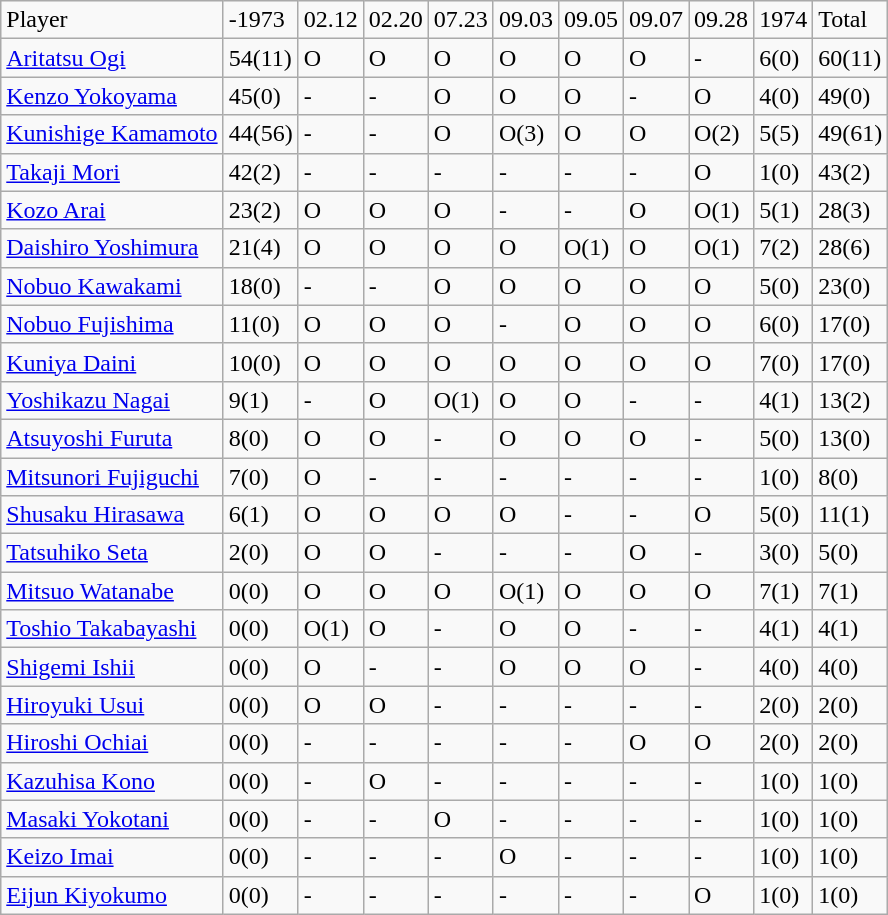<table class="wikitable" style="text-align:left;">
<tr>
<td>Player</td>
<td>-1973</td>
<td>02.12</td>
<td>02.20</td>
<td>07.23</td>
<td>09.03</td>
<td>09.05</td>
<td>09.07</td>
<td>09.28</td>
<td>1974</td>
<td>Total</td>
</tr>
<tr>
<td><a href='#'>Aritatsu Ogi</a></td>
<td>54(11)</td>
<td>O</td>
<td>O</td>
<td>O</td>
<td>O</td>
<td>O</td>
<td>O</td>
<td>-</td>
<td>6(0)</td>
<td>60(11)</td>
</tr>
<tr>
<td><a href='#'>Kenzo Yokoyama</a></td>
<td>45(0)</td>
<td>-</td>
<td>-</td>
<td>O</td>
<td>O</td>
<td>O</td>
<td>-</td>
<td>O</td>
<td>4(0)</td>
<td>49(0)</td>
</tr>
<tr>
<td><a href='#'>Kunishige Kamamoto</a></td>
<td>44(56)</td>
<td>-</td>
<td>-</td>
<td>O</td>
<td>O(3)</td>
<td>O</td>
<td>O</td>
<td>O(2)</td>
<td>5(5)</td>
<td>49(61)</td>
</tr>
<tr>
<td><a href='#'>Takaji Mori</a></td>
<td>42(2)</td>
<td>-</td>
<td>-</td>
<td>-</td>
<td>-</td>
<td>-</td>
<td>-</td>
<td>O</td>
<td>1(0)</td>
<td>43(2)</td>
</tr>
<tr>
<td><a href='#'>Kozo Arai</a></td>
<td>23(2)</td>
<td>O</td>
<td>O</td>
<td>O</td>
<td>-</td>
<td>-</td>
<td>O</td>
<td>O(1)</td>
<td>5(1)</td>
<td>28(3)</td>
</tr>
<tr>
<td><a href='#'>Daishiro Yoshimura</a></td>
<td>21(4)</td>
<td>O</td>
<td>O</td>
<td>O</td>
<td>O</td>
<td>O(1)</td>
<td>O</td>
<td>O(1)</td>
<td>7(2)</td>
<td>28(6)</td>
</tr>
<tr>
<td><a href='#'>Nobuo Kawakami</a></td>
<td>18(0)</td>
<td>-</td>
<td>-</td>
<td>O</td>
<td>O</td>
<td>O</td>
<td>O</td>
<td>O</td>
<td>5(0)</td>
<td>23(0)</td>
</tr>
<tr>
<td><a href='#'>Nobuo Fujishima</a></td>
<td>11(0)</td>
<td>O</td>
<td>O</td>
<td>O</td>
<td>-</td>
<td>O</td>
<td>O</td>
<td>O</td>
<td>6(0)</td>
<td>17(0)</td>
</tr>
<tr>
<td><a href='#'>Kuniya Daini</a></td>
<td>10(0)</td>
<td>O</td>
<td>O</td>
<td>O</td>
<td>O</td>
<td>O</td>
<td>O</td>
<td>O</td>
<td>7(0)</td>
<td>17(0)</td>
</tr>
<tr>
<td><a href='#'>Yoshikazu Nagai</a></td>
<td>9(1)</td>
<td>-</td>
<td>O</td>
<td>O(1)</td>
<td>O</td>
<td>O</td>
<td>-</td>
<td>-</td>
<td>4(1)</td>
<td>13(2)</td>
</tr>
<tr>
<td><a href='#'>Atsuyoshi Furuta</a></td>
<td>8(0)</td>
<td>O</td>
<td>O</td>
<td>-</td>
<td>O</td>
<td>O</td>
<td>O</td>
<td>-</td>
<td>5(0)</td>
<td>13(0)</td>
</tr>
<tr>
<td><a href='#'>Mitsunori Fujiguchi</a></td>
<td>7(0)</td>
<td>O</td>
<td>-</td>
<td>-</td>
<td>-</td>
<td>-</td>
<td>-</td>
<td>-</td>
<td>1(0)</td>
<td>8(0)</td>
</tr>
<tr>
<td><a href='#'>Shusaku Hirasawa</a></td>
<td>6(1)</td>
<td>O</td>
<td>O</td>
<td>O</td>
<td>O</td>
<td>-</td>
<td>-</td>
<td>O</td>
<td>5(0)</td>
<td>11(1)</td>
</tr>
<tr>
<td><a href='#'>Tatsuhiko Seta</a></td>
<td>2(0)</td>
<td>O</td>
<td>O</td>
<td>-</td>
<td>-</td>
<td>-</td>
<td>O</td>
<td>-</td>
<td>3(0)</td>
<td>5(0)</td>
</tr>
<tr>
<td><a href='#'>Mitsuo Watanabe</a></td>
<td>0(0)</td>
<td>O</td>
<td>O</td>
<td>O</td>
<td>O(1)</td>
<td>O</td>
<td>O</td>
<td>O</td>
<td>7(1)</td>
<td>7(1)</td>
</tr>
<tr>
<td><a href='#'>Toshio Takabayashi</a></td>
<td>0(0)</td>
<td>O(1)</td>
<td>O</td>
<td>-</td>
<td>O</td>
<td>O</td>
<td>-</td>
<td>-</td>
<td>4(1)</td>
<td>4(1)</td>
</tr>
<tr>
<td><a href='#'>Shigemi Ishii</a></td>
<td>0(0)</td>
<td>O</td>
<td>-</td>
<td>-</td>
<td>O</td>
<td>O</td>
<td>O</td>
<td>-</td>
<td>4(0)</td>
<td>4(0)</td>
</tr>
<tr>
<td><a href='#'>Hiroyuki Usui</a></td>
<td>0(0)</td>
<td>O</td>
<td>O</td>
<td>-</td>
<td>-</td>
<td>-</td>
<td>-</td>
<td>-</td>
<td>2(0)</td>
<td>2(0)</td>
</tr>
<tr>
<td><a href='#'>Hiroshi Ochiai</a></td>
<td>0(0)</td>
<td>-</td>
<td>-</td>
<td>-</td>
<td>-</td>
<td>-</td>
<td>O</td>
<td>O</td>
<td>2(0)</td>
<td>2(0)</td>
</tr>
<tr>
<td><a href='#'>Kazuhisa Kono</a></td>
<td>0(0)</td>
<td>-</td>
<td>O</td>
<td>-</td>
<td>-</td>
<td>-</td>
<td>-</td>
<td>-</td>
<td>1(0)</td>
<td>1(0)</td>
</tr>
<tr>
<td><a href='#'>Masaki Yokotani</a></td>
<td>0(0)</td>
<td>-</td>
<td>-</td>
<td>O</td>
<td>-</td>
<td>-</td>
<td>-</td>
<td>-</td>
<td>1(0)</td>
<td>1(0)</td>
</tr>
<tr>
<td><a href='#'>Keizo Imai</a></td>
<td>0(0)</td>
<td>-</td>
<td>-</td>
<td>-</td>
<td>O</td>
<td>-</td>
<td>-</td>
<td>-</td>
<td>1(0)</td>
<td>1(0)</td>
</tr>
<tr>
<td><a href='#'>Eijun Kiyokumo</a></td>
<td>0(0)</td>
<td>-</td>
<td>-</td>
<td>-</td>
<td>-</td>
<td>-</td>
<td>-</td>
<td>O</td>
<td>1(0)</td>
<td>1(0)</td>
</tr>
</table>
